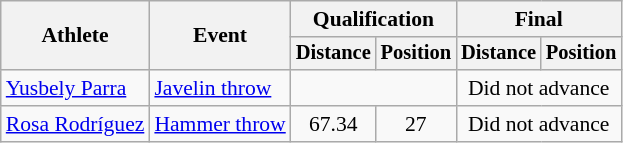<table class=wikitable style="font-size:90%">
<tr>
<th rowspan="2">Athlete</th>
<th rowspan="2">Event</th>
<th colspan="2">Qualification</th>
<th colspan="2">Final</th>
</tr>
<tr style="font-size:95%">
<th>Distance</th>
<th>Position</th>
<th>Distance</th>
<th>Position</th>
</tr>
<tr align=center>
<td align=left><a href='#'>Yusbely Parra</a></td>
<td align=left><a href='#'>Javelin throw</a></td>
<td colspan=2></td>
<td colspan=2>Did not advance</td>
</tr>
<tr align=center>
<td align=left><a href='#'>Rosa Rodríguez</a></td>
<td align=left><a href='#'>Hammer throw</a></td>
<td>67.34</td>
<td>27</td>
<td colspan=2>Did not advance</td>
</tr>
</table>
